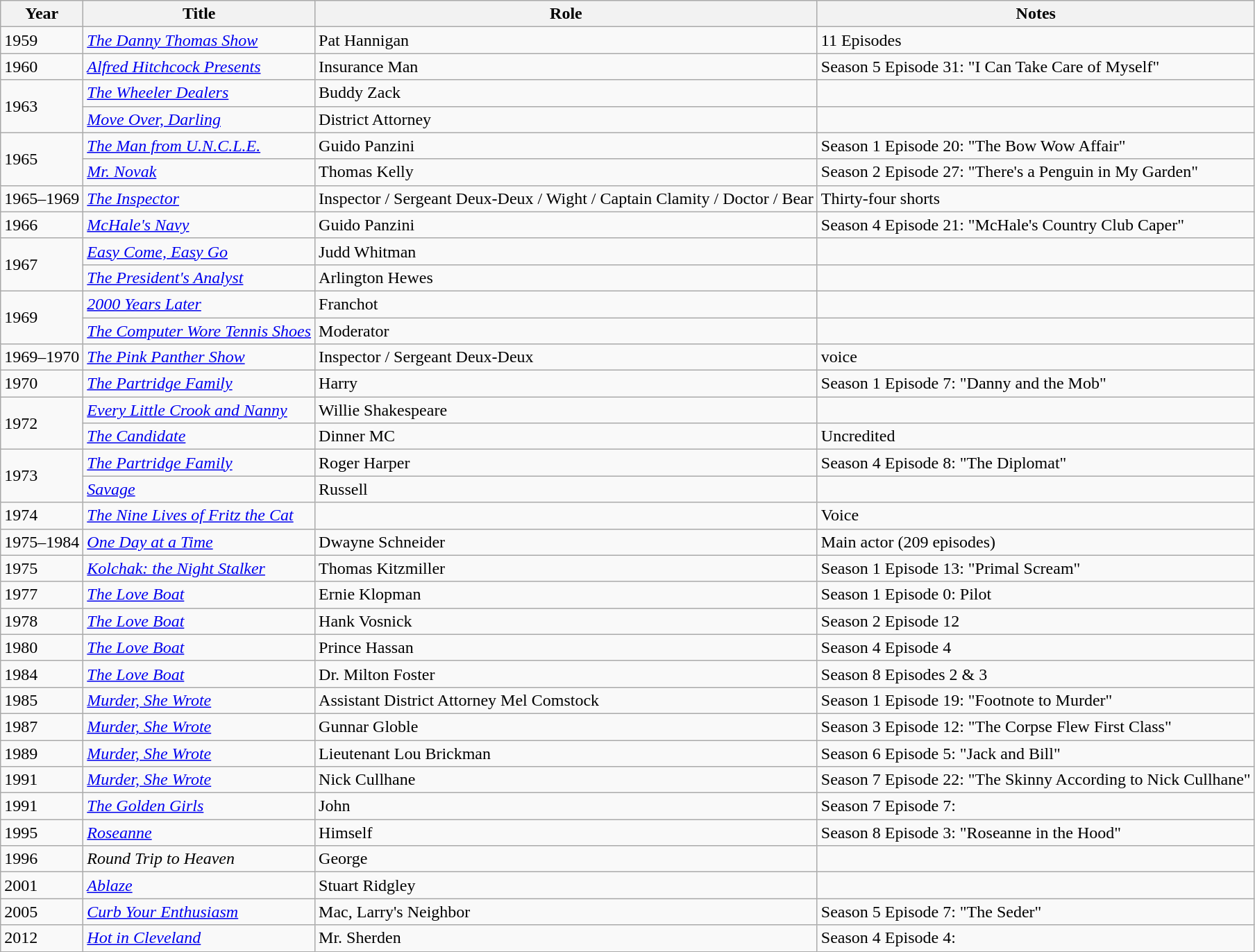<table class="wikitable">
<tr>
<th>Year</th>
<th>Title</th>
<th>Role</th>
<th>Notes</th>
</tr>
<tr>
<td>1959</td>
<td><em><a href='#'>The Danny Thomas Show</a></em></td>
<td>Pat Hannigan</td>
<td>11 Episodes</td>
</tr>
<tr>
<td>1960</td>
<td><em><a href='#'>Alfred Hitchcock Presents</a></em></td>
<td>Insurance Man</td>
<td>Season 5 Episode 31: "I Can Take Care of Myself"</td>
</tr>
<tr>
<td rowspan="2">1963</td>
<td><em><a href='#'>The Wheeler Dealers</a></em></td>
<td>Buddy Zack</td>
<td></td>
</tr>
<tr>
<td><em><a href='#'>Move Over, Darling</a></em></td>
<td>District Attorney</td>
<td></td>
</tr>
<tr>
<td rowspan="2">1965</td>
<td><em><a href='#'>The Man from U.N.C.L.E.</a></em></td>
<td>Guido Panzini</td>
<td>Season 1 Episode 20: "The Bow Wow Affair"</td>
</tr>
<tr>
<td><em><a href='#'>Mr. Novak</a></em></td>
<td>Thomas Kelly</td>
<td>Season 2 Episode 27: "There's a Penguin in My Garden"</td>
</tr>
<tr>
<td>1965–1969</td>
<td><em><a href='#'>The Inspector</a></em></td>
<td>Inspector / Sergeant Deux-Deux / Wight / Captain Clamity / Doctor / Bear</td>
<td>Thirty-four shorts</td>
</tr>
<tr>
<td>1966</td>
<td><em><a href='#'>McHale's Navy</a></em></td>
<td>Guido Panzini</td>
<td>Season 4 Episode 21: "McHale's Country Club Caper"</td>
</tr>
<tr>
<td rowspan="2">1967</td>
<td><em><a href='#'>Easy Come, Easy Go</a></em></td>
<td>Judd Whitman</td>
<td></td>
</tr>
<tr>
<td><em><a href='#'>The President's Analyst</a></em></td>
<td>Arlington Hewes</td>
<td></td>
</tr>
<tr>
<td rowspan="2">1969</td>
<td><em><a href='#'>2000 Years Later</a></em></td>
<td>Franchot</td>
<td></td>
</tr>
<tr>
<td><em><a href='#'>The Computer Wore Tennis Shoes</a></em></td>
<td>Moderator</td>
<td></td>
</tr>
<tr>
<td>1969–1970</td>
<td><em><a href='#'>The Pink Panther Show</a></em></td>
<td>Inspector / Sergeant Deux-Deux</td>
<td>voice</td>
</tr>
<tr>
<td>1970</td>
<td><em><a href='#'>The Partridge Family</a></em></td>
<td>Harry</td>
<td>Season 1 Episode 7: "Danny and the Mob"</td>
</tr>
<tr>
<td rowspan="2">1972</td>
<td><em><a href='#'>Every Little Crook and Nanny</a></em></td>
<td>Willie Shakespeare</td>
<td></td>
</tr>
<tr>
<td><em><a href='#'>The Candidate</a></em></td>
<td>Dinner MC</td>
<td>Uncredited</td>
</tr>
<tr>
<td rowspan="2">1973</td>
<td><em><a href='#'>The Partridge Family</a></em></td>
<td>Roger Harper</td>
<td>Season 4 Episode 8: "The Diplomat"</td>
</tr>
<tr>
<td><em><a href='#'>Savage</a></em></td>
<td>Russell</td>
<td></td>
</tr>
<tr>
<td>1974</td>
<td><em><a href='#'>The Nine Lives of Fritz the Cat</a></em></td>
<td></td>
<td>Voice</td>
</tr>
<tr>
<td>1975–1984</td>
<td><em><a href='#'>One Day at a Time</a></em></td>
<td>Dwayne Schneider</td>
<td>Main actor (209 episodes)</td>
</tr>
<tr>
<td>1975</td>
<td><em><a href='#'>Kolchak: the Night Stalker</a></em></td>
<td>Thomas Kitzmiller</td>
<td>Season 1 Episode 13: "Primal Scream"</td>
</tr>
<tr>
<td>1977</td>
<td><em><a href='#'>The Love Boat</a></em></td>
<td>Ernie Klopman</td>
<td>Season 1 Episode 0: Pilot</td>
</tr>
<tr>
<td>1978</td>
<td><em><a href='#'>The Love Boat</a></em></td>
<td>Hank Vosnick</td>
<td>Season 2 Episode 12</td>
</tr>
<tr>
<td>1980</td>
<td><em><a href='#'>The Love Boat</a></em></td>
<td>Prince Hassan</td>
<td>Season 4 Episode 4</td>
</tr>
<tr>
<td>1984</td>
<td><em><a href='#'>The Love Boat</a></em></td>
<td>Dr. Milton Foster</td>
<td>Season 8 Episodes 2 & 3</td>
</tr>
<tr>
<td>1985</td>
<td><em><a href='#'>Murder, She Wrote</a></em></td>
<td>Assistant District Attorney Mel Comstock</td>
<td>Season 1 Episode 19: "Footnote to Murder"</td>
</tr>
<tr>
<td>1987</td>
<td><em><a href='#'>Murder, She Wrote</a></em></td>
<td>Gunnar Globle</td>
<td>Season 3 Episode 12: "The Corpse Flew First Class"</td>
</tr>
<tr>
<td>1989</td>
<td><em><a href='#'>Murder, She Wrote</a></em></td>
<td>Lieutenant Lou Brickman</td>
<td>Season 6 Episode 5: "Jack and Bill"</td>
</tr>
<tr>
<td>1991</td>
<td><em><a href='#'>Murder, She Wrote</a></em></td>
<td>Nick Cullhane</td>
<td>Season 7 Episode 22: "The Skinny According to Nick Cullhane"</td>
</tr>
<tr>
<td>1991</td>
<td><em><a href='#'>The Golden Girls</a></em></td>
<td>John</td>
<td>Season 7 Episode 7: </td>
</tr>
<tr>
<td>1995</td>
<td><em><a href='#'>Roseanne</a></em></td>
<td>Himself</td>
<td>Season 8 Episode 3: "Roseanne in the Hood"</td>
</tr>
<tr>
<td>1996</td>
<td><em>Round Trip to Heaven</em></td>
<td>George</td>
<td></td>
</tr>
<tr>
<td>2001</td>
<td><em><a href='#'>Ablaze</a></em></td>
<td>Stuart Ridgley</td>
<td></td>
</tr>
<tr>
<td>2005</td>
<td><em><a href='#'>Curb Your Enthusiasm</a></em></td>
<td>Mac, Larry's Neighbor</td>
<td>Season 5 Episode 7: "The Seder"</td>
</tr>
<tr>
<td>2012</td>
<td><em><a href='#'>Hot in Cleveland</a></em></td>
<td>Mr. Sherden</td>
<td>Season 4 Episode 4: </td>
</tr>
</table>
